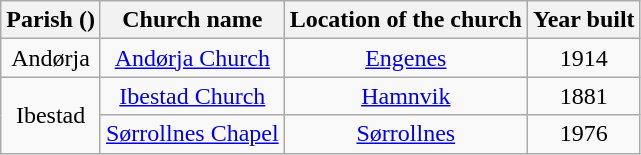<table class="wikitable" style="text-align:center">
<tr>
<th>Parish ()</th>
<th>Church name</th>
<th>Location of the church</th>
<th>Year built</th>
</tr>
<tr>
<td>Andørja</td>
<td><a href='#'>Andørja Church</a></td>
<td><a href='#'>Engenes</a></td>
<td>1914</td>
</tr>
<tr>
<td rowspan="2">Ibestad</td>
<td><a href='#'>Ibestad Church</a></td>
<td><a href='#'>Hamnvik</a></td>
<td>1881</td>
</tr>
<tr>
<td><a href='#'>Sørrollnes Chapel</a></td>
<td><a href='#'>Sørrollnes</a></td>
<td>1976</td>
</tr>
</table>
